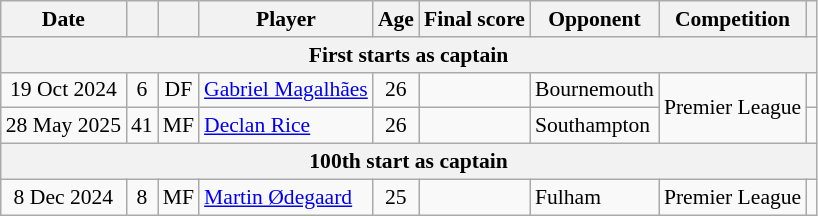<table class="wikitable" style="text-align:center; font-size:90%;">
<tr>
<th>Date</th>
<th></th>
<th></th>
<th>Player</th>
<th>Age</th>
<th>Final score</th>
<th>Opponent</th>
<th>Competition</th>
<th></th>
</tr>
<tr>
<th colspan="9">First starts as captain</th>
</tr>
<tr>
<td>19 Oct 2024</td>
<td>6</td>
<td>DF</td>
<td style="text-align:left;"> <a href='#'>Gabriel Magalhães</a></td>
<td>26</td>
<td></td>
<td style="text-align:left;">Bournemouth</td>
<td rowspan="2" style="text-align:left;">Premier League</td>
<td></td>
</tr>
<tr>
<td>28 May 2025</td>
<td>41</td>
<td>MF</td>
<td style="text-align:left;"> <a href='#'>Declan Rice</a></td>
<td>26</td>
<td></td>
<td style="text-align:left;">Southampton</td>
<td></td>
</tr>
<tr>
<th colspan="9">100th start as captain</th>
</tr>
<tr>
<td>8 Dec 2024</td>
<td>8</td>
<td>MF</td>
<td style="text-align:left;"> <a href='#'>Martin Ødegaard</a></td>
<td>25</td>
<td></td>
<td style="text-align:left;">Fulham</td>
<td style="text-align:left;">Premier League</td>
<td></td>
</tr>
</table>
